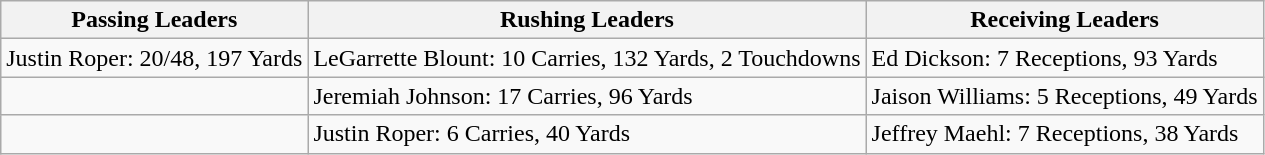<table class="wikitable">
<tr>
<th>Passing Leaders</th>
<th>Rushing Leaders</th>
<th>Receiving Leaders</th>
</tr>
<tr>
<td>Justin Roper: 20/48, 197 Yards</td>
<td>LeGarrette Blount: 10 Carries, 132 Yards, 2 Touchdowns</td>
<td>Ed Dickson: 7 Receptions, 93 Yards</td>
</tr>
<tr>
<td></td>
<td>Jeremiah Johnson: 17 Carries, 96 Yards</td>
<td>Jaison Williams: 5 Receptions, 49 Yards</td>
</tr>
<tr>
<td></td>
<td>Justin Roper: 6 Carries, 40 Yards</td>
<td>Jeffrey Maehl: 7 Receptions, 38 Yards</td>
</tr>
</table>
